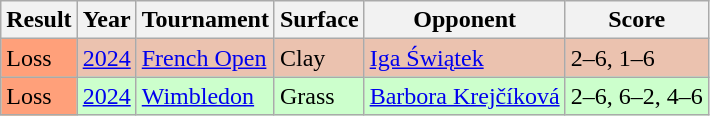<table class="sortable wikitable">
<tr>
<th>Result</th>
<th>Year</th>
<th>Tournament</th>
<th>Surface</th>
<th>Opponent</th>
<th class="unsortable">Score</th>
</tr>
<tr bgcolor=ebc2af>
<td bgcolor=ffa07a>Loss</td>
<td><a href='#'>2024</a></td>
<td><a href='#'>French Open</a></td>
<td>Clay</td>
<td> <a href='#'>Iga Świątek</a></td>
<td>2–6, 1–6</td>
</tr>
<tr bgcolor=ccffcc>
<td bgcolor=ffa07a>Loss</td>
<td><a href='#'>2024</a></td>
<td><a href='#'>Wimbledon</a></td>
<td>Grass</td>
<td> <a href='#'>Barbora Krejčíková</a></td>
<td>2–6, 6–2, 4–6</td>
</tr>
</table>
